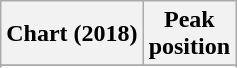<table class="wikitable sortable plainrowheaders" style="text-align:center">
<tr>
<th scope="col">Chart (2018)</th>
<th scope="col">Peak<br>position</th>
</tr>
<tr>
</tr>
<tr>
</tr>
</table>
